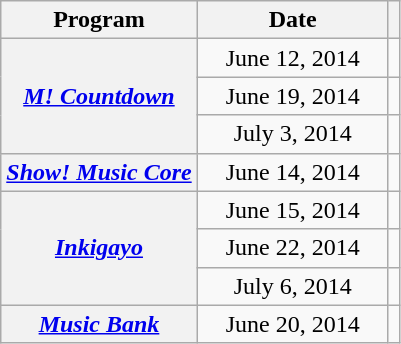<table class="wikitable plainrowheaders sortable" style="text-align:center;">
<tr>
<th>Program</th>
<th style="width:120px;">Date</th>
<th class="unsortable"></th>
</tr>
<tr>
<th scope="row" rowspan=3><em><a href='#'>M! Countdown</a></em></th>
<td>June 12, 2014</td>
<td></td>
</tr>
<tr>
<td>June 19, 2014</td>
<td></td>
</tr>
<tr>
<td>July 3, 2014</td>
<td></td>
</tr>
<tr>
<th scope="row"><em><a href='#'>Show! Music Core</a></em></th>
<td>June 14, 2014</td>
<td></td>
</tr>
<tr>
<th scope="row" rowspan=3><em><a href='#'>Inkigayo</a></em></th>
<td>June 15, 2014</td>
<td></td>
</tr>
<tr>
<td>June 22, 2014</td>
<td></td>
</tr>
<tr>
<td>July 6, 2014</td>
<td></td>
</tr>
<tr>
<th scope="row"><em><a href='#'>Music Bank</a></em></th>
<td>June 20, 2014</td>
<td></td>
</tr>
</table>
